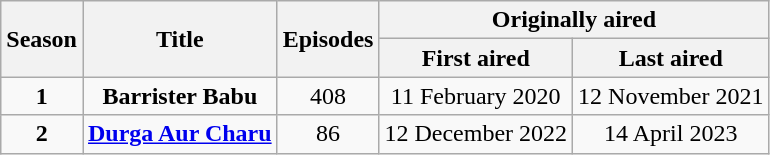<table class="wikitable" style="text-align: center;">
<tr>
<th rowspan="2">Season</th>
<th rowspan="2">Title</th>
<th rowspan="2">Episodes</th>
<th colspan="2">Originally aired</th>
</tr>
<tr>
<th>First aired</th>
<th>Last aired</th>
</tr>
<tr>
<td><strong>1</strong></td>
<td><strong>Barrister Babu</strong></td>
<td>408</td>
<td>11 February 2020</td>
<td>12 November 2021</td>
</tr>
<tr>
<td><strong>2</strong></td>
<td><strong><a href='#'>Durga Aur Charu</a></strong></td>
<td>86</td>
<td>12 December 2022</td>
<td>14 April 2023</td>
</tr>
</table>
